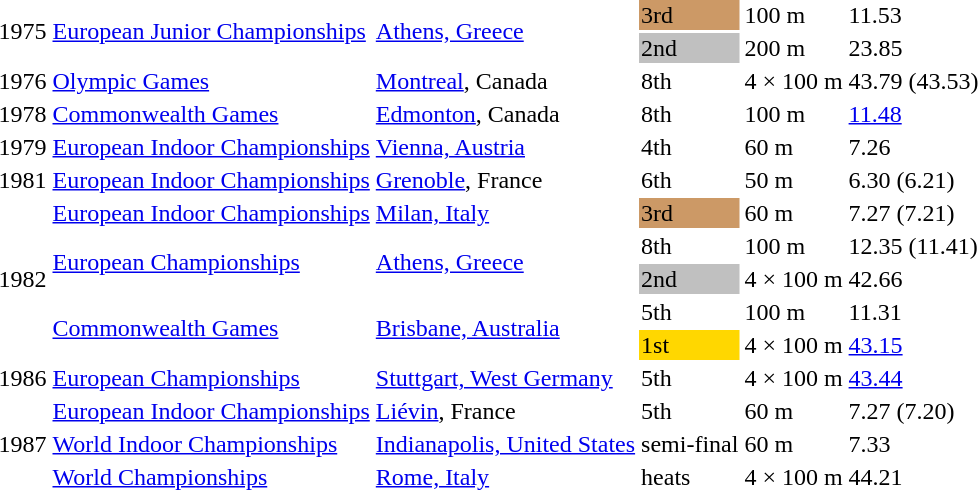<table>
<tr>
<td rowspan=2>1975</td>
<td rowspan=2><a href='#'>European Junior Championships</a></td>
<td rowspan=2><a href='#'>Athens, Greece</a></td>
<td bgcolor="cc9966">3rd</td>
<td>100 m</td>
<td>11.53</td>
</tr>
<tr>
<td bgcolor="silver">2nd</td>
<td>200 m</td>
<td>23.85</td>
</tr>
<tr>
<td>1976</td>
<td><a href='#'>Olympic Games</a></td>
<td><a href='#'>Montreal</a>, Canada</td>
<td>8th</td>
<td>4 × 100 m</td>
<td>43.79 (43.53)</td>
</tr>
<tr>
<td>1978</td>
<td><a href='#'>Commonwealth Games</a></td>
<td><a href='#'>Edmonton</a>, Canada</td>
<td>8th</td>
<td>100 m</td>
<td><a href='#'>11.48</a></td>
</tr>
<tr>
<td>1979</td>
<td><a href='#'>European Indoor Championships</a></td>
<td><a href='#'>Vienna, Austria</a></td>
<td>4th</td>
<td>60 m</td>
<td>7.26</td>
</tr>
<tr>
<td>1981</td>
<td><a href='#'>European Indoor Championships</a></td>
<td><a href='#'>Grenoble</a>, France</td>
<td>6th</td>
<td>50 m</td>
<td>6.30 (6.21)</td>
</tr>
<tr>
<td rowspan=5>1982</td>
<td><a href='#'>European Indoor Championships</a></td>
<td><a href='#'>Milan, Italy</a></td>
<td bgcolor="cc9966">3rd</td>
<td>60 m</td>
<td>7.27 (7.21)</td>
</tr>
<tr>
<td rowspan=2><a href='#'>European Championships</a></td>
<td rowspan=2><a href='#'>Athens, Greece</a></td>
<td>8th</td>
<td>100 m</td>
<td>12.35 (11.41)</td>
</tr>
<tr>
<td bgcolor="silver">2nd</td>
<td>4 × 100 m</td>
<td>42.66</td>
</tr>
<tr>
<td rowspan=2><a href='#'>Commonwealth Games</a></td>
<td rowspan=2><a href='#'>Brisbane, Australia</a></td>
<td>5th</td>
<td>100 m</td>
<td>11.31</td>
</tr>
<tr>
<td bgcolor="gold">1st</td>
<td>4 × 100 m</td>
<td><a href='#'>43.15</a></td>
</tr>
<tr>
<td>1986</td>
<td><a href='#'>European Championships</a></td>
<td><a href='#'>Stuttgart, West Germany</a></td>
<td>5th</td>
<td>4 × 100 m</td>
<td><a href='#'>43.44</a></td>
</tr>
<tr>
<td rowspan=3>1987</td>
<td><a href='#'>European Indoor Championships</a></td>
<td><a href='#'>Liévin</a>, France</td>
<td>5th</td>
<td>60 m</td>
<td>7.27 (7.20)</td>
</tr>
<tr>
<td><a href='#'>World Indoor Championships</a></td>
<td><a href='#'>Indianapolis, United States</a></td>
<td>semi-final</td>
<td>60 m</td>
<td>7.33</td>
</tr>
<tr>
<td><a href='#'>World Championships</a></td>
<td><a href='#'>Rome, Italy</a></td>
<td>heats</td>
<td>4 × 100 m</td>
<td>44.21</td>
</tr>
</table>
